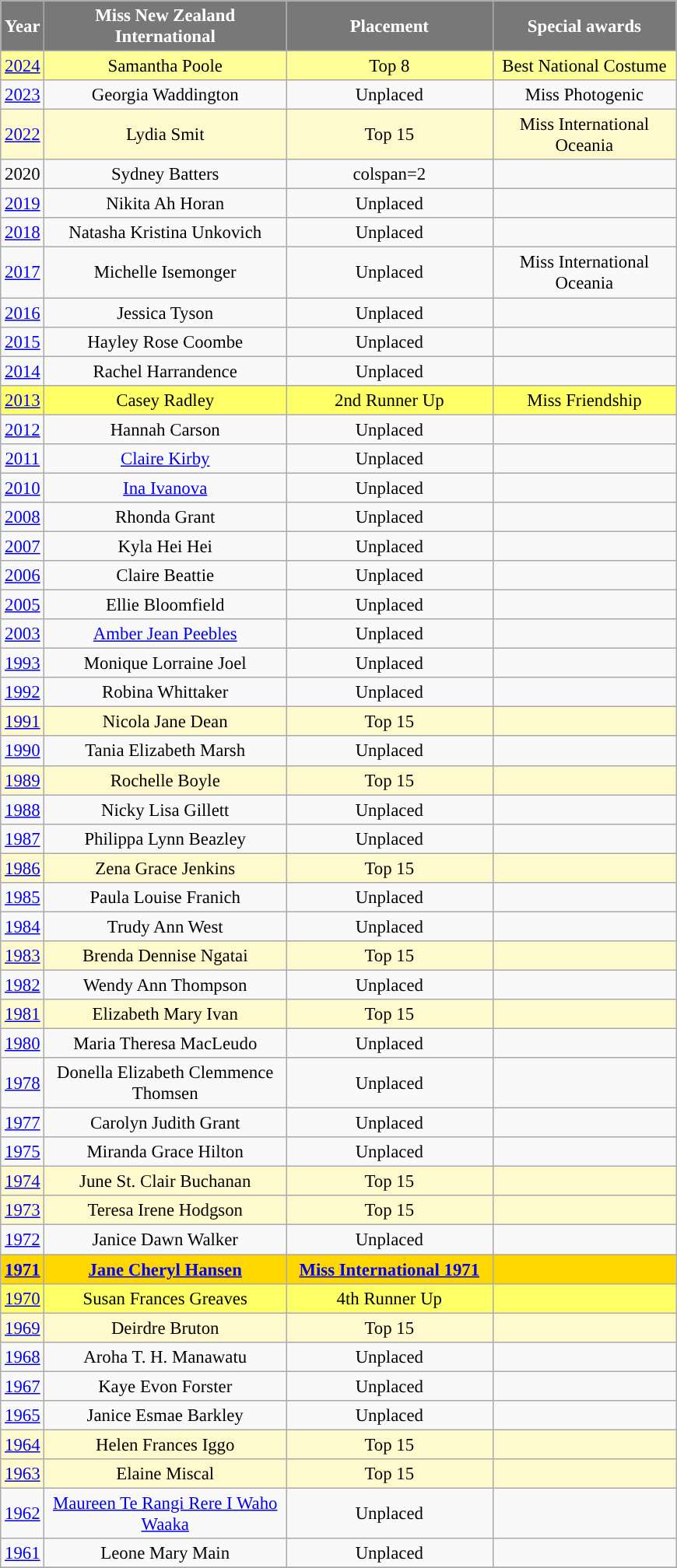<table class="wikitable sortable" style="font-size: 95%; text-align:center">
<tr>
<th width="30" style="background-color:#787878;color:#FFFFFF;">Year</th>
<th width="200" style="background-color:#787878;color:#FFFFFF;">Miss New Zealand International</th>
<th width="170" style="background-color:#787878;color:#FFFFFF;">Placement</th>
<th width="150" style="background-color:#787878;color:#FFFFFF;">Special awards</th>
</tr>
<tr style="background-color:#FFFF99;">
<td><a href='#'>2024</a></td>
<td>Samantha Poole</td>
<td>Top 8</td>
<td>Best National Costume</td>
</tr>
<tr>
<td><a href='#'>2023</a></td>
<td>Georgia Waddington</td>
<td>Unplaced</td>
<td>Miss Photogenic</td>
</tr>
<tr style="background-color:#FFFACD;">
<td><a href='#'>2022</a></td>
<td>Lydia Smit</td>
<td>Top 15</td>
<td>Miss International Oceania</td>
</tr>
<tr>
<td>2020</td>
<td>Sydney Batters</td>
<td>colspan=2 </td>
</tr>
<tr>
<td><a href='#'>2019</a></td>
<td>Nikita Ah Horan</td>
<td>Unplaced</td>
<td></td>
</tr>
<tr>
<td><a href='#'>2018</a></td>
<td>Natasha Kristina Unkovich</td>
<td>Unplaced</td>
<td></td>
</tr>
<tr>
<td><a href='#'>2017</a></td>
<td>Michelle Isemonger</td>
<td>Unplaced</td>
<td>Miss International Oceania</td>
</tr>
<tr>
<td><a href='#'>2016</a></td>
<td>Jessica Tyson</td>
<td>Unplaced</td>
<td></td>
</tr>
<tr>
<td><a href='#'>2015</a></td>
<td>Hayley Rose Coombe</td>
<td>Unplaced</td>
<td></td>
</tr>
<tr>
<td><a href='#'>2014</a></td>
<td>Rachel Harrandence</td>
<td>Unplaced</td>
<td></td>
</tr>
<tr style="background-color:#FFFF66;">
<td><a href='#'>2013</a></td>
<td>Casey Radley</td>
<td>2nd Runner Up</td>
<td>Miss Friendship</td>
</tr>
<tr>
<td><a href='#'>2012</a></td>
<td>Hannah Carson</td>
<td>Unplaced</td>
<td></td>
</tr>
<tr>
<td><a href='#'>2011</a></td>
<td><a href='#'>Claire Kirby</a></td>
<td>Unplaced</td>
<td></td>
</tr>
<tr>
<td><a href='#'>2010</a></td>
<td><a href='#'>Ina Ivanova</a></td>
<td>Unplaced</td>
<td></td>
</tr>
<tr>
<td><a href='#'>2008</a></td>
<td>Rhonda Grant</td>
<td>Unplaced</td>
<td></td>
</tr>
<tr>
<td><a href='#'>2007</a></td>
<td>Kyla Hei Hei</td>
<td>Unplaced</td>
<td></td>
</tr>
<tr>
<td><a href='#'>2006</a></td>
<td>Claire Beattie</td>
<td>Unplaced</td>
<td></td>
</tr>
<tr>
<td><a href='#'>2005</a></td>
<td>Ellie Bloomfield</td>
<td>Unplaced</td>
<td></td>
</tr>
<tr>
<td><a href='#'>2003</a></td>
<td><a href='#'>Amber Jean Peebles</a></td>
<td>Unplaced</td>
<td></td>
</tr>
<tr>
<td><a href='#'>1993</a></td>
<td>Monique Lorraine Joel</td>
<td>Unplaced</td>
<td></td>
</tr>
<tr>
<td><a href='#'>1992</a></td>
<td>Robina Whittaker</td>
<td>Unplaced</td>
<td></td>
</tr>
<tr style="background-color:#FFFACD;">
<td><a href='#'>1991</a></td>
<td>Nicola Jane Dean</td>
<td>Top 15</td>
<td></td>
</tr>
<tr>
<td><a href='#'>1990</a></td>
<td>Tania Elizabeth Marsh</td>
<td>Unplaced</td>
<td></td>
</tr>
<tr style="background-color:#FFFACD;">
<td><a href='#'>1989</a></td>
<td>Rochelle Boyle</td>
<td>Top 15</td>
<td></td>
</tr>
<tr>
<td><a href='#'>1988</a></td>
<td>Nicky Lisa Gillett</td>
<td>Unplaced</td>
<td></td>
</tr>
<tr>
<td><a href='#'>1987</a></td>
<td>Philippa Lynn Beazley</td>
<td>Unplaced</td>
<td></td>
</tr>
<tr style="background-color:#FFFACD;">
<td><a href='#'>1986</a></td>
<td>Zena Grace Jenkins</td>
<td>Top 15</td>
<td></td>
</tr>
<tr>
<td><a href='#'>1985</a></td>
<td>Paula Louise Franich</td>
<td>Unplaced</td>
<td></td>
</tr>
<tr>
<td><a href='#'>1984</a></td>
<td>Trudy Ann West</td>
<td>Unplaced</td>
<td></td>
</tr>
<tr style="background-color:#FFFACD;">
<td><a href='#'>1983</a></td>
<td>Brenda Dennise Ngatai</td>
<td>Top 15</td>
<td></td>
</tr>
<tr>
<td><a href='#'>1982</a></td>
<td>Wendy Ann Thompson</td>
<td>Unplaced</td>
<td></td>
</tr>
<tr style="background-color:#FFFACD;">
<td><a href='#'>1981</a></td>
<td>Elizabeth Mary Ivan</td>
<td>Top 15</td>
<td></td>
</tr>
<tr>
<td><a href='#'>1980</a></td>
<td>Maria Theresa MacLeudo</td>
<td>Unplaced</td>
<td></td>
</tr>
<tr>
<td><a href='#'>1978</a></td>
<td>Donella Elizabeth Clemmence Thomsen</td>
<td>Unplaced</td>
<td></td>
</tr>
<tr>
<td><a href='#'>1977</a></td>
<td>Carolyn Judith Grant</td>
<td>Unplaced</td>
<td></td>
</tr>
<tr>
<td><a href='#'>1975</a></td>
<td>Miranda Grace Hilton</td>
<td>Unplaced</td>
<td></td>
</tr>
<tr style="background-color:#FFFACD;">
<td><a href='#'>1974</a></td>
<td>June St. Clair Buchanan</td>
<td>Top 15</td>
<td></td>
</tr>
<tr style="background-color:#FFFACD;">
<td><a href='#'>1973</a></td>
<td>Teresa Irene Hodgson</td>
<td>Top 15</td>
<td></td>
</tr>
<tr>
<td><a href='#'>1972</a></td>
<td>Janice Dawn Walker</td>
<td>Unplaced</td>
<td></td>
</tr>
<tr style="background-color:gold;">
<td><strong><a href='#'>1971</a></strong></td>
<td><strong><a href='#'>Jane Cheryl Hansen</a></strong></td>
<td><strong><a href='#'>Miss International 1971</a></strong></td>
<td></td>
</tr>
<tr style="background-color:#FFFF66;">
<td><a href='#'>1970</a></td>
<td>Susan Frances Greaves</td>
<td>4th Runner Up</td>
<td></td>
</tr>
<tr style="background-color:#FFFACD;">
<td><a href='#'>1969</a></td>
<td>Deirdre Bruton</td>
<td>Top 15</td>
<td></td>
</tr>
<tr>
<td><a href='#'>1968</a></td>
<td>Aroha T. H. Manawatu</td>
<td>Unplaced</td>
<td></td>
</tr>
<tr>
<td><a href='#'>1967</a></td>
<td>Kaye Evon Forster</td>
<td>Unplaced</td>
<td></td>
</tr>
<tr>
<td><a href='#'>1965</a></td>
<td>Janice Esmae Barkley</td>
<td>Unplaced</td>
<td></td>
</tr>
<tr style="background-color:#FFFACD;">
<td><a href='#'>1964</a></td>
<td>Helen Frances Iggo</td>
<td>Top 15</td>
<td></td>
</tr>
<tr style="background-color:#FFFACD;">
<td><a href='#'>1963</a></td>
<td>Elaine Miscal</td>
<td>Top 15</td>
<td></td>
</tr>
<tr>
<td><a href='#'>1962</a></td>
<td><a href='#'>Maureen Te Rangi Rere I Waho Waaka</a></td>
<td>Unplaced</td>
<td></td>
</tr>
<tr>
<td><a href='#'>1961</a></td>
<td>Leone Mary Main</td>
<td>Unplaced</td>
<td></td>
</tr>
<tr>
</tr>
</table>
